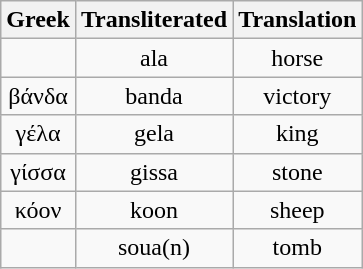<table class="wikitable" style="text-align:center">
<tr>
<th>Greek</th>
<th>Transliterated</th>
<th>Translation</th>
</tr>
<tr>
<td></td>
<td>ala</td>
<td>horse</td>
</tr>
<tr>
<td>βάνδα</td>
<td>banda</td>
<td>victory</td>
</tr>
<tr>
<td>γέλα</td>
<td>gela</td>
<td>king</td>
</tr>
<tr>
<td>γίσσα</td>
<td>gissa</td>
<td>stone</td>
</tr>
<tr>
<td>κόον</td>
<td>koon</td>
<td>sheep</td>
</tr>
<tr>
<td></td>
<td>soua(n)</td>
<td>tomb</td>
</tr>
</table>
